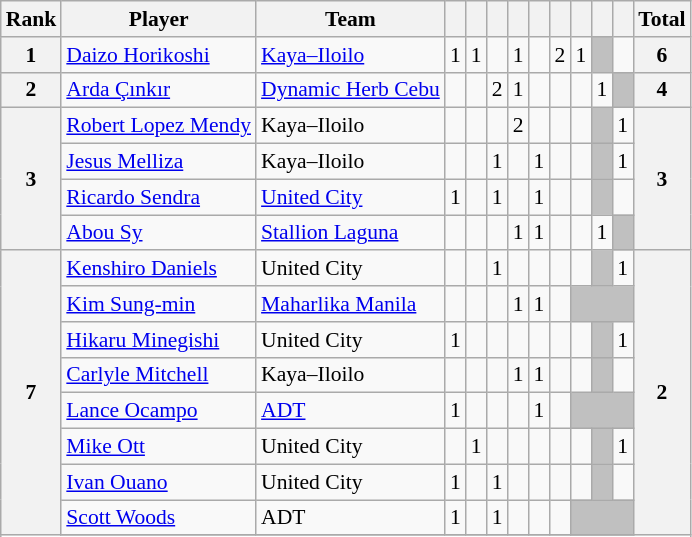<table class="wikitable" style="text-align:center; font-size:90%">
<tr>
<th>Rank</th>
<th>Player</th>
<th>Team</th>
<th></th>
<th></th>
<th></th>
<th></th>
<th></th>
<th></th>
<th></th>
<th></th>
<th></th>
<th>Total</th>
</tr>
<tr>
<th rowspan="1">1</th>
<td align=left> <a href='#'>Daizo Horikoshi</a></td>
<td align=left><a href='#'>Kaya–Iloilo</a></td>
<td>1</td>
<td>1</td>
<td></td>
<td>1</td>
<td></td>
<td>2</td>
<td>1</td>
<td bgcolor="silver"></td>
<td></td>
<th rowspan="1">6</th>
</tr>
<tr>
<th rowspan="1">2</th>
<td align="left"> <a href='#'>Arda Çınkır</a></td>
<td align="left"><a href='#'>Dynamic Herb Cebu</a></td>
<td></td>
<td></td>
<td>2</td>
<td>1</td>
<td></td>
<td></td>
<td></td>
<td>1</td>
<td bgcolor="silver"></td>
<th rowspan="1">4</th>
</tr>
<tr>
<th rowspan="4">3</th>
<td align=left> <a href='#'>Robert Lopez Mendy</a></td>
<td align=left>Kaya–Iloilo</td>
<td></td>
<td></td>
<td></td>
<td>2</td>
<td></td>
<td></td>
<td></td>
<td bgcolor="silver"></td>
<td>1</td>
<th rowspan="4">3</th>
</tr>
<tr>
<td align=left> <a href='#'>Jesus Melliza</a></td>
<td align=left>Kaya–Iloilo</td>
<td></td>
<td></td>
<td>1</td>
<td></td>
<td>1</td>
<td></td>
<td></td>
<td bgcolor="silver"></td>
<td>1</td>
</tr>
<tr>
<td align=left> <a href='#'>Ricardo Sendra</a></td>
<td align=left><a href='#'>United City</a></td>
<td>1</td>
<td></td>
<td>1</td>
<td></td>
<td>1</td>
<td></td>
<td></td>
<td bgcolor="silver"></td>
<td></td>
</tr>
<tr>
<td align=left> <a href='#'>Abou Sy</a></td>
<td align=left><a href='#'>Stallion Laguna</a></td>
<td></td>
<td></td>
<td></td>
<td>1</td>
<td>1</td>
<td></td>
<td></td>
<td>1</td>
<td bgcolor="silver"></td>
</tr>
<tr>
<th rowspan="9">7</th>
<td align=left> <a href='#'>Kenshiro Daniels</a></td>
<td align=left>United City</td>
<td></td>
<td></td>
<td>1</td>
<td></td>
<td></td>
<td></td>
<td></td>
<td bgcolor="silver"></td>
<td>1</td>
<th rowspan="9">2</th>
</tr>
<tr>
<td align=left> <a href='#'>Kim Sung-min</a></td>
<td align=left><a href='#'>Maharlika Manila</a></td>
<td></td>
<td></td>
<td></td>
<td>1</td>
<td>1</td>
<td></td>
<td bgcolor="silver" colspan=3></td>
</tr>
<tr>
<td align=left> <a href='#'>Hikaru Minegishi</a></td>
<td align=left>United City</td>
<td>1</td>
<td></td>
<td></td>
<td></td>
<td></td>
<td></td>
<td></td>
<td bgcolor="silver"></td>
<td>1</td>
</tr>
<tr>
<td align=left> <a href='#'>Carlyle Mitchell</a></td>
<td align=left>Kaya–Iloilo</td>
<td></td>
<td></td>
<td></td>
<td>1</td>
<td>1</td>
<td></td>
<td></td>
<td bgcolor="silver"></td>
<td></td>
</tr>
<tr>
<td align="left"> <a href='#'>Lance Ocampo</a></td>
<td align="left"><a href='#'>ADT</a></td>
<td>1</td>
<td></td>
<td></td>
<td></td>
<td>1</td>
<td></td>
<td bgcolor="silver" colspan=3></td>
</tr>
<tr>
<td align=left> <a href='#'>Mike Ott</a></td>
<td align=left>United City</td>
<td></td>
<td>1</td>
<td></td>
<td></td>
<td></td>
<td></td>
<td></td>
<td bgcolor="silver"></td>
<td>1</td>
</tr>
<tr>
<td align=left> <a href='#'>Ivan Ouano</a></td>
<td align=left>United City</td>
<td>1</td>
<td></td>
<td>1</td>
<td></td>
<td></td>
<td></td>
<td></td>
<td bgcolor="silver"></td>
<td></td>
</tr>
<tr>
<td align=left> <a href='#'>Scott Woods</a></td>
<td align=left>ADT</td>
<td>1</td>
<td></td>
<td>1</td>
<td></td>
<td></td>
<td></td>
<td bgcolor="silver" colspan=3></td>
</tr>
<tr>
</tr>
</table>
